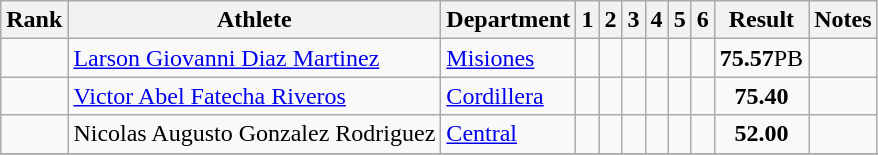<table class="sortable wikitable" style="text-align:center">
<tr>
<th>Rank</th>
<th>Athlete</th>
<th>Department</th>
<th>1</th>
<th>2</th>
<th>3</th>
<th>4</th>
<th>5</th>
<th>6</th>
<th>Result</th>
<th>Notes</th>
</tr>
<tr>
<td></td>
<td align="left"><a href='#'>Larson Giovanni Diaz Martinez</a></td>
<td align="left"><a href='#'>Misiones</a></td>
<td></td>
<td></td>
<td></td>
<td></td>
<td></td>
<td></td>
<td><strong>75.57</strong>PB</td>
<td></td>
</tr>
<tr>
<td></td>
<td align="left"><a href='#'>Victor Abel Fatecha Riveros</a></td>
<td align="left"><a href='#'>Cordillera</a></td>
<td></td>
<td></td>
<td></td>
<td></td>
<td></td>
<td></td>
<td><strong>75.40</strong></td>
<td></td>
</tr>
<tr>
<td></td>
<td align="left">Nicolas Augusto Gonzalez Rodriguez</td>
<td align="left"><a href='#'>Central</a></td>
<td></td>
<td></td>
<td></td>
<td></td>
<td></td>
<td></td>
<td><strong>52.00</strong></td>
<td></td>
</tr>
<tr>
</tr>
</table>
